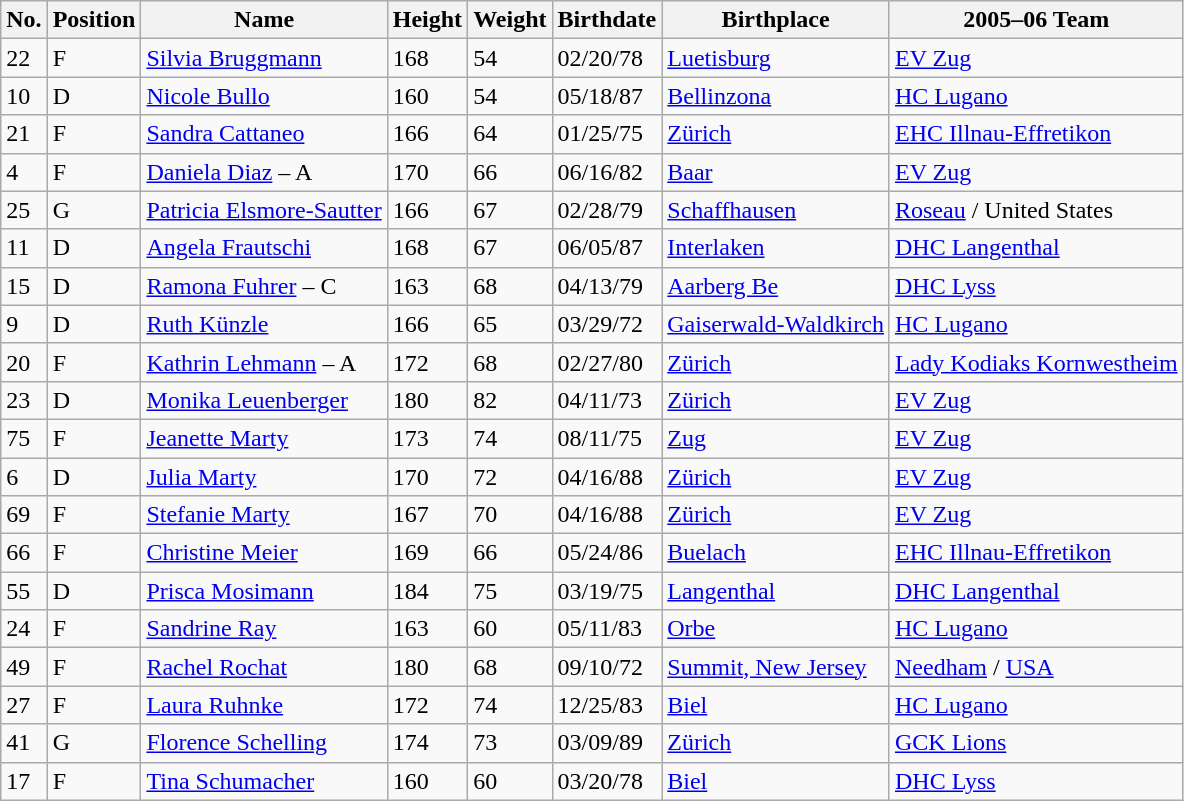<table class="wikitable">
<tr>
<th>No.</th>
<th>Position</th>
<th>Name</th>
<th>Height</th>
<th>Weight</th>
<th>Birthdate</th>
<th>Birthplace</th>
<th>2005–06 Team</th>
</tr>
<tr>
<td>22</td>
<td>F</td>
<td><a href='#'>Silvia Bruggmann</a></td>
<td>168</td>
<td>54</td>
<td>02/20/78</td>
<td><a href='#'>Luetisburg</a></td>
<td><a href='#'>EV Zug</a></td>
</tr>
<tr>
<td>10</td>
<td>D</td>
<td><a href='#'>Nicole Bullo</a></td>
<td>160</td>
<td>54</td>
<td>05/18/87</td>
<td><a href='#'>Bellinzona</a></td>
<td><a href='#'>HC Lugano</a></td>
</tr>
<tr>
<td>21</td>
<td>F</td>
<td><a href='#'>Sandra Cattaneo</a></td>
<td>166</td>
<td>64</td>
<td>01/25/75</td>
<td><a href='#'>Zürich</a></td>
<td><a href='#'>EHC Illnau-Effretikon</a></td>
</tr>
<tr>
<td>4</td>
<td>F</td>
<td><a href='#'>Daniela Diaz</a> – A</td>
<td>170</td>
<td>66</td>
<td>06/16/82</td>
<td><a href='#'>Baar</a></td>
<td><a href='#'>EV Zug</a></td>
</tr>
<tr>
<td>25</td>
<td>G</td>
<td><a href='#'>Patricia Elsmore-Sautter</a></td>
<td>166</td>
<td>67</td>
<td>02/28/79</td>
<td><a href='#'>Schaffhausen</a></td>
<td><a href='#'>Roseau</a> / United States</td>
</tr>
<tr>
<td>11</td>
<td>D</td>
<td><a href='#'>Angela Frautschi</a></td>
<td>168</td>
<td>67</td>
<td>06/05/87</td>
<td><a href='#'>Interlaken</a></td>
<td><a href='#'>DHC Langenthal</a></td>
</tr>
<tr>
<td>15</td>
<td>D</td>
<td><a href='#'>Ramona Fuhrer</a> – C</td>
<td>163</td>
<td>68</td>
<td>04/13/79</td>
<td><a href='#'>Aarberg Be</a></td>
<td><a href='#'>DHC Lyss</a></td>
</tr>
<tr>
<td>9</td>
<td>D</td>
<td><a href='#'>Ruth Künzle</a></td>
<td>166</td>
<td>65</td>
<td>03/29/72</td>
<td><a href='#'>Gaiserwald-Waldkirch</a></td>
<td><a href='#'>HC Lugano</a></td>
</tr>
<tr>
<td>20</td>
<td>F</td>
<td><a href='#'>Kathrin Lehmann</a> – A</td>
<td>172</td>
<td>68</td>
<td>02/27/80</td>
<td><a href='#'>Zürich</a></td>
<td><a href='#'>Lady Kodiaks Kornwestheim</a></td>
</tr>
<tr>
<td>23</td>
<td>D</td>
<td><a href='#'>Monika Leuenberger</a></td>
<td>180</td>
<td>82</td>
<td>04/11/73</td>
<td><a href='#'>Zürich</a></td>
<td><a href='#'>EV Zug</a></td>
</tr>
<tr>
<td>75</td>
<td>F</td>
<td><a href='#'>Jeanette Marty</a></td>
<td>173</td>
<td>74</td>
<td>08/11/75</td>
<td><a href='#'>Zug</a></td>
<td><a href='#'>EV Zug</a></td>
</tr>
<tr>
<td>6</td>
<td>D</td>
<td><a href='#'>Julia Marty</a></td>
<td>170</td>
<td>72</td>
<td>04/16/88</td>
<td><a href='#'>Zürich</a></td>
<td><a href='#'>EV Zug</a></td>
</tr>
<tr>
<td>69</td>
<td>F</td>
<td><a href='#'>Stefanie Marty</a></td>
<td>167</td>
<td>70</td>
<td>04/16/88</td>
<td><a href='#'>Zürich</a></td>
<td><a href='#'>EV Zug</a></td>
</tr>
<tr>
<td>66</td>
<td>F</td>
<td><a href='#'>Christine Meier</a></td>
<td>169</td>
<td>66</td>
<td>05/24/86</td>
<td><a href='#'>Buelach</a></td>
<td><a href='#'>EHC Illnau-Effretikon</a></td>
</tr>
<tr>
<td>55</td>
<td>D</td>
<td><a href='#'>Prisca Mosimann</a></td>
<td>184</td>
<td>75</td>
<td>03/19/75</td>
<td><a href='#'>Langenthal</a></td>
<td><a href='#'>DHC Langenthal</a></td>
</tr>
<tr>
<td>24</td>
<td>F</td>
<td><a href='#'>Sandrine Ray</a></td>
<td>163</td>
<td>60</td>
<td>05/11/83</td>
<td><a href='#'>Orbe</a></td>
<td><a href='#'>HC Lugano</a></td>
</tr>
<tr>
<td>49</td>
<td>F</td>
<td><a href='#'>Rachel Rochat</a></td>
<td>180</td>
<td>68</td>
<td>09/10/72</td>
<td><a href='#'>Summit, New Jersey</a></td>
<td><a href='#'>Needham</a> / <a href='#'>USA</a></td>
</tr>
<tr>
<td>27</td>
<td>F</td>
<td><a href='#'>Laura Ruhnke</a></td>
<td>172</td>
<td>74</td>
<td>12/25/83</td>
<td><a href='#'>Biel</a></td>
<td><a href='#'>HC Lugano</a></td>
</tr>
<tr>
<td>41</td>
<td>G</td>
<td><a href='#'>Florence Schelling</a></td>
<td>174</td>
<td>73</td>
<td>03/09/89</td>
<td><a href='#'>Zürich</a></td>
<td><a href='#'>GCK Lions</a></td>
</tr>
<tr>
<td>17</td>
<td>F</td>
<td><a href='#'>Tina Schumacher</a></td>
<td>160</td>
<td>60</td>
<td>03/20/78</td>
<td><a href='#'>Biel</a></td>
<td><a href='#'>DHC Lyss</a></td>
</tr>
</table>
